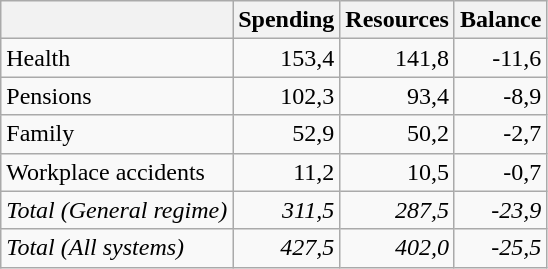<table class=wikitable>
<tr>
<th></th>
<th>Spending</th>
<th>Resources</th>
<th>Balance</th>
</tr>
<tr>
<td>Health</td>
<td align=right>153,4</td>
<td align=right>141,8</td>
<td align=right>-11,6</td>
</tr>
<tr>
<td>Pensions</td>
<td align=right>102,3</td>
<td align=right>93,4</td>
<td align=right>-8,9</td>
</tr>
<tr>
<td>Family</td>
<td align=right>52,9</td>
<td align=right>50,2</td>
<td align=right>-2,7</td>
</tr>
<tr>
<td>Workplace accidents</td>
<td align=right>11,2</td>
<td align=right>10,5</td>
<td align=right>-0,7</td>
</tr>
<tr>
<td><em>Total (General regime)</em></td>
<td align=right><em>311,5</em></td>
<td align=right><em>287,5</em></td>
<td align=right><em>-23,9</em></td>
</tr>
<tr>
<td><em>Total (All systems)</em></td>
<td align=right><em>427,5</em></td>
<td align=right><em>402,0</em></td>
<td align=right><em>-25,5</em></td>
</tr>
</table>
